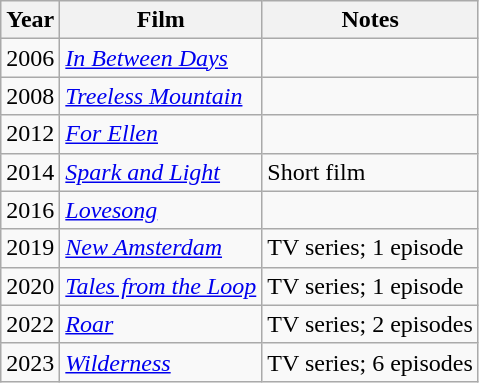<table class="wikitable">
<tr>
<th>Year</th>
<th>Film</th>
<th>Notes</th>
</tr>
<tr>
<td>2006</td>
<td><em><a href='#'>In Between Days</a></em></td>
<td></td>
</tr>
<tr>
<td>2008</td>
<td><em><a href='#'>Treeless Mountain</a></em></td>
<td></td>
</tr>
<tr>
<td>2012</td>
<td><em><a href='#'>For Ellen</a></em></td>
<td></td>
</tr>
<tr>
<td>2014</td>
<td><em><a href='#'>Spark and Light</a></em></td>
<td>Short film</td>
</tr>
<tr>
<td>2016</td>
<td><em><a href='#'>Lovesong</a></em></td>
<td></td>
</tr>
<tr>
<td>2019</td>
<td><em><a href='#'>New Amsterdam</a></em></td>
<td>TV series; 1 episode</td>
</tr>
<tr>
<td>2020</td>
<td><em><a href='#'>Tales from the Loop</a></em></td>
<td>TV series; 1 episode</td>
</tr>
<tr>
<td>2022</td>
<td><em><a href='#'>Roar</a></em></td>
<td>TV series; 2 episodes</td>
</tr>
<tr>
<td>2023</td>
<td><em><a href='#'>Wilderness</a></em></td>
<td>TV series; 6 episodes</td>
</tr>
</table>
